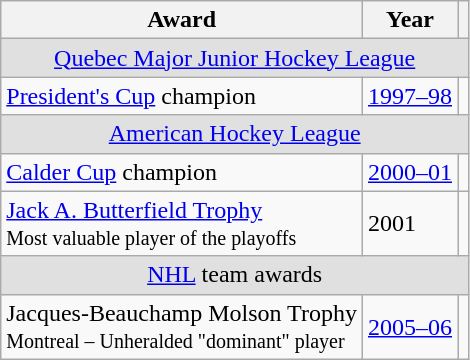<table class="wikitable">
<tr>
<th>Award</th>
<th>Year</th>
<th></th>
</tr>
<tr style="text-align:center; background:#e0e0e0;">
<td colspan="3"><a href='#'>Quebec Major Junior Hockey League</a></td>
</tr>
<tr>
<td><a href='#'>President's Cup</a> champion</td>
<td><a href='#'>1997–98</a></td>
<td></td>
</tr>
<tr style="text-align:center; background:#e0e0e0;">
<td colspan="3"><a href='#'>American Hockey League</a></td>
</tr>
<tr>
<td><a href='#'>Calder Cup</a> champion</td>
<td><a href='#'>2000–01</a></td>
<td></td>
</tr>
<tr>
<td><a href='#'>Jack A. Butterfield Trophy</a><br><small>Most valuable player of the playoffs</small></td>
<td>2001</td>
<td></td>
</tr>
<tr style="text-align:center; background:#e0e0e0;">
<td colspan="3"><a href='#'>NHL</a> team awards</td>
</tr>
<tr>
<td>Jacques-Beauchamp Molson Trophy<br><small>Montreal – Unheralded "dominant" player</small></td>
<td><a href='#'>2005–06</a></td>
<td></td>
</tr>
</table>
